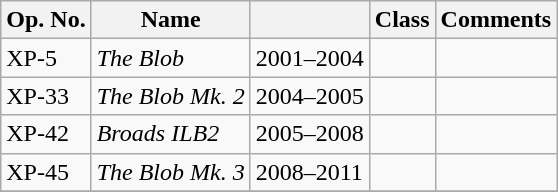<table class="wikitable">
<tr>
<th>Op. No.</th>
<th>Name</th>
<th></th>
<th>Class</th>
<th>Comments</th>
</tr>
<tr>
<td>XP-5</td>
<td><em>The Blob</em></td>
<td>2001–2004</td>
<td></td>
<td></td>
</tr>
<tr>
<td>XP-33</td>
<td><em>The Blob Mk. 2</em></td>
<td>2004–2005</td>
<td></td>
<td></td>
</tr>
<tr>
<td>XP-42</td>
<td><em>Broads ILB2</em></td>
<td>2005–2008</td>
<td></td>
<td></td>
</tr>
<tr>
<td>XP-45</td>
<td><em>The Blob Mk. 3</em></td>
<td>2008–2011</td>
<td></td>
<td></td>
</tr>
<tr>
</tr>
</table>
